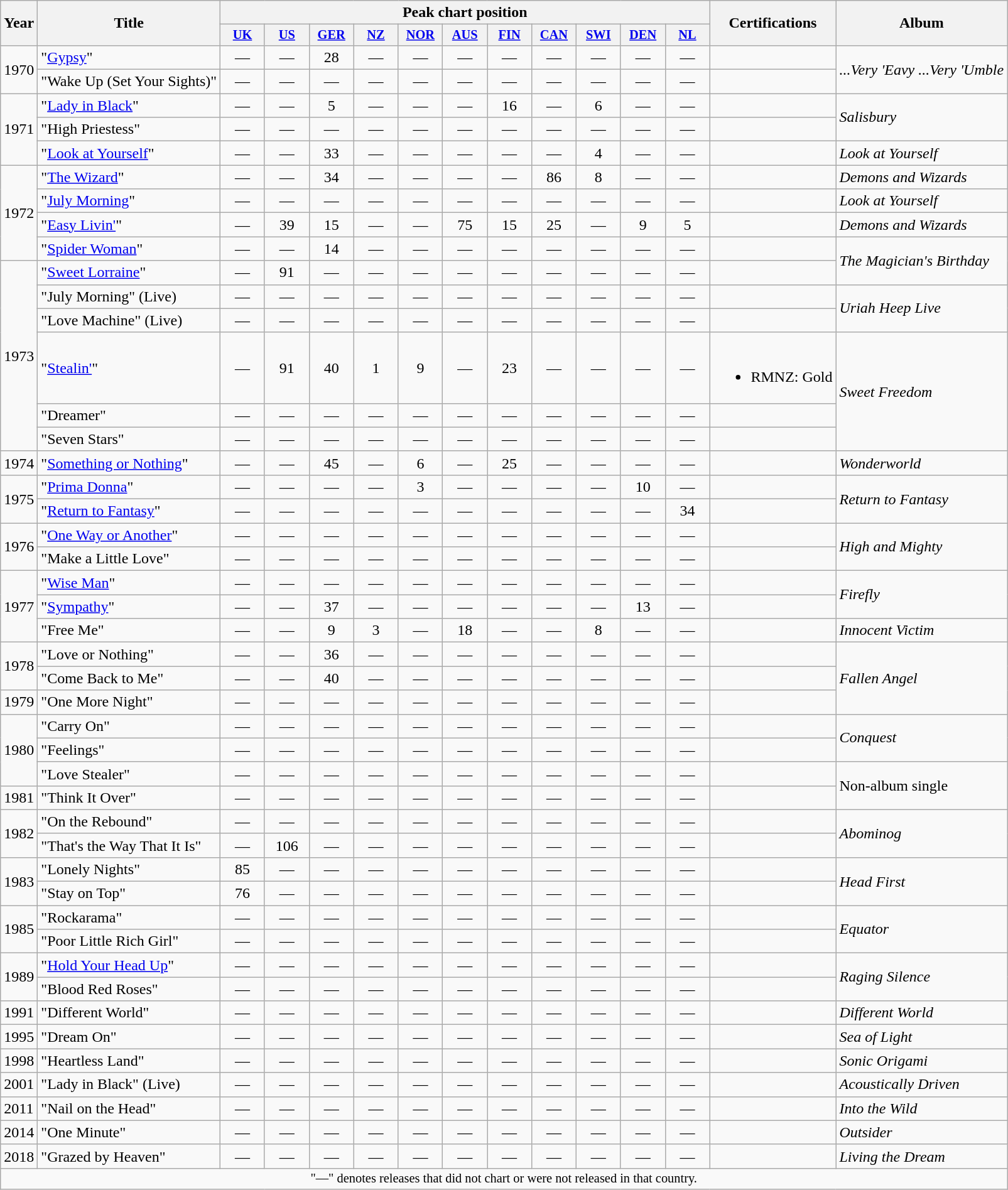<table class="wikitable">
<tr>
<th rowspan=2>Year</th>
<th rowspan=2>Title</th>
<th colspan=11>Peak chart position</th>
<th rowspan=2>Certifications</th>
<th rowspan=2>Album</th>
</tr>
<tr>
<th style="width:3em;font-size:85%"><a href='#'>UK</a></th>
<th style="width:3em;font-size:85%"><a href='#'>US</a></th>
<th style="width:3em;font-size:85%"><a href='#'>GER</a></th>
<th style="width:3em;font-size:85%"><a href='#'>NZ</a></th>
<th style="width:3em;font-size:85%"><a href='#'>NOR</a></th>
<th style="width:3em;font-size:85%"><a href='#'>AUS</a></th>
<th style="width:3em;font-size:85%"><a href='#'>FIN</a></th>
<th style="width:3em;font-size:85%"><a href='#'>CAN</a></th>
<th style="width:3em;font-size:85%"><a href='#'>SWI</a></th>
<th style="width:3em;font-size:85%"><a href='#'>DEN</a></th>
<th style="width:3em;font-size:85%"><a href='#'>NL</a></th>
</tr>
<tr>
<td rowspan=2>1970</td>
<td>"<a href='#'>Gypsy</a>"</td>
<td align=center>—</td>
<td align=center>—</td>
<td align=center>28</td>
<td align=center>—</td>
<td align=center>—</td>
<td align=center>—</td>
<td align=center>—</td>
<td align=center>—</td>
<td align=center>—</td>
<td align=center>—</td>
<td align=center>—</td>
<td></td>
<td rowspan=2><em>...Very 'Eavy ...Very 'Umble</em></td>
</tr>
<tr>
<td>"Wake Up (Set Your Sights)"</td>
<td align=center>—</td>
<td align=center>—</td>
<td align=center>—</td>
<td align=center>—</td>
<td align=center>—</td>
<td align=center>—</td>
<td align=center>—</td>
<td align=center>—</td>
<td align=center>—</td>
<td align=center>—</td>
<td align=center>—</td>
<td></td>
</tr>
<tr>
<td rowspan=3>1971</td>
<td>"<a href='#'>Lady in Black</a>"</td>
<td align=center>—</td>
<td align=center>—</td>
<td align=center>5</td>
<td align=center>—</td>
<td align=center>—</td>
<td align=center>—</td>
<td align=center>16</td>
<td align=center>—</td>
<td align=center>6</td>
<td align=center>—</td>
<td align=center>—</td>
<td></td>
<td rowspan=2><em>Salisbury</em></td>
</tr>
<tr>
<td>"High Priestess"</td>
<td align=center>—</td>
<td align=center>—</td>
<td align=center>—</td>
<td align=center>—</td>
<td align=center>—</td>
<td align=center>—</td>
<td align=center>—</td>
<td align=center>—</td>
<td align=center>—</td>
<td align=center>—</td>
<td align=center>—</td>
<td></td>
</tr>
<tr>
<td>"<a href='#'>Look at Yourself</a>"</td>
<td align=center>—</td>
<td align=center>—</td>
<td align=center>33</td>
<td align=center>—</td>
<td align=center>—</td>
<td align=center>—</td>
<td align=center>—</td>
<td align=center>—</td>
<td align=center>4</td>
<td align=center>—</td>
<td align=center>—</td>
<td></td>
<td><em>Look at Yourself</em></td>
</tr>
<tr>
<td rowspan=4>1972</td>
<td>"<a href='#'>The Wizard</a>"</td>
<td align=center>—</td>
<td align=center>—</td>
<td align=center>34</td>
<td align=center>—</td>
<td align=center>—</td>
<td align=center>—</td>
<td align=center>—</td>
<td align=center>86</td>
<td align=center>8</td>
<td align=center>—</td>
<td align=center>—</td>
<td></td>
<td><em>Demons and Wizards</em></td>
</tr>
<tr>
<td>"<a href='#'>July Morning</a>"</td>
<td align=center>—</td>
<td align=center>—</td>
<td align=center>—</td>
<td align=center>—</td>
<td align=center>—</td>
<td align=center>—</td>
<td align=center>—</td>
<td align=center>—</td>
<td align=center>—</td>
<td align=center>—</td>
<td align=center>—</td>
<td></td>
<td><em>Look at Yourself</em></td>
</tr>
<tr>
<td>"<a href='#'>Easy Livin'</a>"</td>
<td align=center>—</td>
<td align=center>39</td>
<td align=center>15</td>
<td align=center>—</td>
<td align=center>—</td>
<td align=center>75</td>
<td align=center>15</td>
<td align=center>25</td>
<td align=center>—</td>
<td align=center>9</td>
<td align=center>5</td>
<td></td>
<td><em>Demons and Wizards</em></td>
</tr>
<tr>
<td>"<a href='#'>Spider Woman</a>"</td>
<td align=center>—</td>
<td align=center>—</td>
<td align=center>14</td>
<td align=center>—</td>
<td align=center>—</td>
<td align=center>—</td>
<td align=center>—</td>
<td align=center>—</td>
<td align=center>—</td>
<td align=center>—</td>
<td align=center>—</td>
<td></td>
<td rowspan=2><em>The Magician's Birthday</em></td>
</tr>
<tr>
<td rowspan=6>1973</td>
<td>"<a href='#'>Sweet Lorraine</a>"</td>
<td align=center>—</td>
<td align=center>91</td>
<td align=center>—</td>
<td align=center>—</td>
<td align=center>—</td>
<td align=center>—</td>
<td align=center>—</td>
<td align=center>—</td>
<td align=center>—</td>
<td align=center>—</td>
<td align=center>—</td>
<td></td>
</tr>
<tr>
<td>"July Morning" (Live)</td>
<td align=center>—</td>
<td align=center>—</td>
<td align=center>—</td>
<td align=center>—</td>
<td align=center>—</td>
<td align=center>—</td>
<td align=center>—</td>
<td align=center>—</td>
<td align=center>—</td>
<td align=center>—</td>
<td align=center>—</td>
<td></td>
<td rowspan=2><em>Uriah Heep Live</em></td>
</tr>
<tr>
<td>"Love Machine" (Live)</td>
<td align=center>—</td>
<td align=center>—</td>
<td align=center>—</td>
<td align=center>—</td>
<td align=center>—</td>
<td align=center>—</td>
<td align=center>—</td>
<td align=center>—</td>
<td align=center>—</td>
<td align=center>—</td>
<td align=center>—</td>
<td></td>
</tr>
<tr>
<td>"<a href='#'>Stealin'</a>"</td>
<td align=center>—</td>
<td align=center>91</td>
<td align=center>40</td>
<td align=center>1</td>
<td align=center>9</td>
<td align=center>—</td>
<td align=center>23</td>
<td align=center>—</td>
<td align=center>—</td>
<td align=center>—</td>
<td align=center>—</td>
<td><br><ul><li>RMNZ: Gold</li></ul></td>
<td rowspan=3><em>Sweet Freedom</em></td>
</tr>
<tr>
<td>"Dreamer"</td>
<td align=center>—</td>
<td align=center>—</td>
<td align=center>—</td>
<td align=center>—</td>
<td align=center>—</td>
<td align=center>—</td>
<td align=center>—</td>
<td align=center>—</td>
<td align=center>—</td>
<td align=center>—</td>
<td align=center>—</td>
<td></td>
</tr>
<tr>
<td>"Seven Stars"</td>
<td align=center>—</td>
<td align=center>—</td>
<td align=center>—</td>
<td align=center>—</td>
<td align=center>—</td>
<td align=center>—</td>
<td align=center>—</td>
<td align=center>—</td>
<td align=center>—</td>
<td align=center>—</td>
<td align=center>—</td>
<td></td>
</tr>
<tr>
<td>1974</td>
<td>"<a href='#'>Something or Nothing</a>"</td>
<td align=center>—</td>
<td align=center>—</td>
<td align=center>45</td>
<td align=center>—</td>
<td align=center>6</td>
<td align=center>—</td>
<td align=center>25</td>
<td align=center>—</td>
<td align=center>—</td>
<td align=center>—</td>
<td align=center>—</td>
<td></td>
<td><em>Wonderworld</em></td>
</tr>
<tr>
<td rowspan=2>1975</td>
<td>"<a href='#'>Prima Donna</a>"</td>
<td align=center>—</td>
<td align=center>—</td>
<td align=center>—</td>
<td align=center>—</td>
<td align=center>3</td>
<td align=center>—</td>
<td align=center>—</td>
<td align=center>—</td>
<td align=center>—</td>
<td align=center>10</td>
<td align=center>—</td>
<td></td>
<td rowspan=2><em>Return to Fantasy</em></td>
</tr>
<tr>
<td>"<a href='#'>Return to Fantasy</a>"</td>
<td align=center>—</td>
<td align=center>—</td>
<td align=center>—</td>
<td align=center>—</td>
<td align=center>—</td>
<td align=center>—</td>
<td align=center>—</td>
<td align=center>—</td>
<td align=center>—</td>
<td align=center>—</td>
<td align=center>34</td>
<td></td>
</tr>
<tr>
<td rowspan=2>1976</td>
<td>"<a href='#'>One Way or Another</a>"</td>
<td align=center>—</td>
<td align=center>—</td>
<td align=center>—</td>
<td align=center>—</td>
<td align=center>—</td>
<td align=center>—</td>
<td align=center>—</td>
<td align=center>—</td>
<td align=center>—</td>
<td align=center>—</td>
<td align=center>—</td>
<td></td>
<td rowspan=2><em>High and Mighty</em></td>
</tr>
<tr>
<td>"Make a Little Love"</td>
<td align=center>—</td>
<td align=center>—</td>
<td align=center>—</td>
<td align=center>—</td>
<td align=center>—</td>
<td align=center>—</td>
<td align=center>—</td>
<td align=center>—</td>
<td align=center>—</td>
<td align=center>—</td>
<td align=center>—</td>
<td></td>
</tr>
<tr>
<td rowspan=3>1977</td>
<td>"<a href='#'>Wise Man</a>"</td>
<td align=center>—</td>
<td align=center>—</td>
<td align=center>—</td>
<td align=center>—</td>
<td align=center>—</td>
<td align=center>—</td>
<td align=center>—</td>
<td align=center>—</td>
<td align=center>—</td>
<td align=center>—</td>
<td align=center>—</td>
<td></td>
<td rowspan=2><em>Firefly</em></td>
</tr>
<tr>
<td>"<a href='#'>Sympathy</a>"</td>
<td align=center>—</td>
<td align=center>—</td>
<td align=center>37</td>
<td align=center>—</td>
<td align=center>—</td>
<td align=center>—</td>
<td align=center>—</td>
<td align=center>—</td>
<td align=center>—</td>
<td align=center>13</td>
<td align=center>—</td>
<td></td>
</tr>
<tr>
<td>"Free Me"</td>
<td align=center>—</td>
<td align=center>—</td>
<td align=center>9</td>
<td align=center>3</td>
<td align=center>—</td>
<td align=center>18</td>
<td align=center>—</td>
<td align=center>—</td>
<td align=center>8</td>
<td align=center>—</td>
<td align=center>—</td>
<td></td>
<td><em>Innocent Victim</em></td>
</tr>
<tr>
<td rowspan=2>1978</td>
<td>"Love or Nothing"</td>
<td align=center>—</td>
<td align=center>—</td>
<td align=center>36</td>
<td align=center>—</td>
<td align=center>—</td>
<td align=center>—</td>
<td align=center>—</td>
<td align=center>—</td>
<td align=center>—</td>
<td align=center>—</td>
<td align=center>—</td>
<td></td>
<td rowspan=3><em>Fallen Angel</em></td>
</tr>
<tr>
<td>"Come Back to Me"</td>
<td align=center>—</td>
<td align=center>—</td>
<td align=center>40</td>
<td align=center>—</td>
<td align=center>—</td>
<td align=center>—</td>
<td align=center>—</td>
<td align=center>—</td>
<td align=center>—</td>
<td align=center>—</td>
<td align=center>—</td>
<td></td>
</tr>
<tr>
<td>1979</td>
<td>"One More Night"</td>
<td align=center>—</td>
<td align=center>—</td>
<td align=center>—</td>
<td align=center>—</td>
<td align=center>—</td>
<td align=center>—</td>
<td align=center>—</td>
<td align=center>—</td>
<td align=center>—</td>
<td align=center>—</td>
<td align=center>—</td>
<td></td>
</tr>
<tr>
<td rowspan=3>1980</td>
<td>"Carry On"</td>
<td align=center>—</td>
<td align=center>—</td>
<td align=center>—</td>
<td align=center>—</td>
<td align=center>—</td>
<td align=center>—</td>
<td align=center>—</td>
<td align=center>—</td>
<td align=center>—</td>
<td align=center>—</td>
<td align=center>—</td>
<td></td>
<td rowspan=2><em>Conquest</em></td>
</tr>
<tr>
<td>"Feelings"</td>
<td align=center>—</td>
<td align=center>—</td>
<td align=center>—</td>
<td align=center>—</td>
<td align=center>—</td>
<td align=center>—</td>
<td align=center>—</td>
<td align=center>—</td>
<td align=center>—</td>
<td align=center>—</td>
<td align=center>—</td>
<td></td>
</tr>
<tr>
<td>"Love Stealer"</td>
<td align=center>—</td>
<td align=center>—</td>
<td align=center>—</td>
<td align=center>—</td>
<td align=center>—</td>
<td align=center>—</td>
<td align=center>—</td>
<td align=center>—</td>
<td align=center>—</td>
<td align=center>—</td>
<td align=center>—</td>
<td></td>
<td rowspan=2>Non-album single</td>
</tr>
<tr>
<td>1981</td>
<td>"Think It Over"</td>
<td align=center>—</td>
<td align=center>—</td>
<td align=center>—</td>
<td align=center>—</td>
<td align=center>—</td>
<td align=center>—</td>
<td align=center>—</td>
<td align=center>—</td>
<td align=center>—</td>
<td align=center>—</td>
<td align=center>—</td>
<td></td>
</tr>
<tr>
<td rowspan=2>1982</td>
<td>"On the Rebound"</td>
<td align=center>—</td>
<td align=center>—</td>
<td align=center>—</td>
<td align=center>—</td>
<td align=center>—</td>
<td align=center>—</td>
<td align=center>—</td>
<td align=center>—</td>
<td align=center>—</td>
<td align=center>—</td>
<td align=center>—</td>
<td></td>
<td rowspan=2><em>Abominog</em></td>
</tr>
<tr>
<td>"That's the Way That It Is"</td>
<td align=center>—</td>
<td align=center>106</td>
<td align=center>—</td>
<td align=center>—</td>
<td align=center>—</td>
<td align=center>—</td>
<td align=center>—</td>
<td align=center>—</td>
<td align=center>—</td>
<td align=center>—</td>
<td align=center>—</td>
<td></td>
</tr>
<tr>
<td rowspan=2>1983</td>
<td>"Lonely Nights"</td>
<td align=center>85</td>
<td align=center>—</td>
<td align=center>—</td>
<td align=center>—</td>
<td align=center>—</td>
<td align=center>—</td>
<td align=center>—</td>
<td align=center>—</td>
<td align=center>—</td>
<td align=center>—</td>
<td align=center>—</td>
<td></td>
<td rowspan=2><em>Head First</em></td>
</tr>
<tr>
<td>"Stay on Top"</td>
<td align=center>76</td>
<td align=center>—</td>
<td align=center>—</td>
<td align=center>—</td>
<td align=center>—</td>
<td align=center>—</td>
<td align=center>—</td>
<td align=center>—</td>
<td align=center>—</td>
<td align=center>—</td>
<td align=center>—</td>
<td></td>
</tr>
<tr>
<td rowspan=2>1985</td>
<td>"Rockarama"</td>
<td align=center>—</td>
<td align=center>—</td>
<td align=center>—</td>
<td align=center>—</td>
<td align=center>—</td>
<td align=center>—</td>
<td align=center>—</td>
<td align=center>—</td>
<td align=center>—</td>
<td align=center>—</td>
<td align=center>—</td>
<td></td>
<td rowspan=2><em>Equator</em></td>
</tr>
<tr>
<td>"Poor Little Rich Girl"</td>
<td align=center>—</td>
<td align=center>—</td>
<td align=center>—</td>
<td align=center>—</td>
<td align=center>—</td>
<td align=center>—</td>
<td align=center>—</td>
<td align=center>—</td>
<td align=center>—</td>
<td align=center>—</td>
<td align=center>—</td>
<td></td>
</tr>
<tr>
<td rowspan=2>1989</td>
<td>"<a href='#'>Hold Your Head Up</a>"</td>
<td align=center>—</td>
<td align=center>—</td>
<td align=center>—</td>
<td align=center>—</td>
<td align=center>—</td>
<td align=center>—</td>
<td align=center>—</td>
<td align=center>—</td>
<td align=center>—</td>
<td align=center>—</td>
<td align=center>—</td>
<td></td>
<td rowspan=2><em>Raging Silence</em></td>
</tr>
<tr>
<td>"Blood Red Roses"</td>
<td align=center>—</td>
<td align=center>—</td>
<td align=center>—</td>
<td align=center>—</td>
<td align=center>—</td>
<td align=center>—</td>
<td align=center>—</td>
<td align=center>—</td>
<td align=center>—</td>
<td align=center>—</td>
<td align=center>—</td>
<td></td>
</tr>
<tr>
<td>1991</td>
<td>"Different World"</td>
<td align=center>—</td>
<td align=center>—</td>
<td align=center>—</td>
<td align=center>—</td>
<td align=center>—</td>
<td align=center>—</td>
<td align=center>—</td>
<td align=center>—</td>
<td align=center>—</td>
<td align=center>—</td>
<td align=center>—</td>
<td></td>
<td><em>Different World</em></td>
</tr>
<tr>
<td>1995</td>
<td>"Dream On"</td>
<td align=center>—</td>
<td align=center>—</td>
<td align=center>—</td>
<td align=center>—</td>
<td align=center>—</td>
<td align=center>—</td>
<td align=center>—</td>
<td align=center>—</td>
<td align=center>—</td>
<td align=center>—</td>
<td align=center>—</td>
<td></td>
<td><em>Sea of Light</em></td>
</tr>
<tr>
<td>1998</td>
<td>"Heartless Land"</td>
<td align=center>—</td>
<td align=center>—</td>
<td align=center>—</td>
<td align=center>—</td>
<td align=center>—</td>
<td align=center>—</td>
<td align=center>—</td>
<td align=center>—</td>
<td align=center>—</td>
<td align=center>—</td>
<td align=center>—</td>
<td></td>
<td><em>Sonic Origami</em></td>
</tr>
<tr>
<td>2001</td>
<td>"Lady in Black" (Live)</td>
<td align=center>—</td>
<td align=center>—</td>
<td align=center>—</td>
<td align=center>—</td>
<td align=center>—</td>
<td align=center>—</td>
<td align=center>—</td>
<td align=center>—</td>
<td align=center>—</td>
<td align=center>—</td>
<td align=center>—</td>
<td></td>
<td><em>Acoustically Driven</em></td>
</tr>
<tr>
<td>2011</td>
<td>"Nail on the Head"</td>
<td align=center>—</td>
<td align=center>—</td>
<td align=center>—</td>
<td align=center>—</td>
<td align=center>—</td>
<td align=center>—</td>
<td align=center>—</td>
<td align=center>—</td>
<td align=center>—</td>
<td align=center>—</td>
<td align=center>—</td>
<td></td>
<td><em>Into the Wild</em></td>
</tr>
<tr>
<td>2014</td>
<td>"One Minute"</td>
<td align=center>—</td>
<td align=center>—</td>
<td align=center>—</td>
<td align=center>—</td>
<td align=center>—</td>
<td align=center>—</td>
<td align=center>—</td>
<td align=center>—</td>
<td align=center>—</td>
<td align=center>—</td>
<td align=center>—</td>
<td></td>
<td><em>Outsider</em></td>
</tr>
<tr>
<td>2018</td>
<td>"Grazed by Heaven"</td>
<td align=center>—</td>
<td align=center>—</td>
<td align=center>—</td>
<td align=center>—</td>
<td align=center>—</td>
<td align=center>—</td>
<td align=center>—</td>
<td align=center>—</td>
<td align=center>—</td>
<td align=center>—</td>
<td align=center>—</td>
<td></td>
<td><em>Living the Dream</em></td>
</tr>
<tr>
<td colspan="18" style="text-align:center; font-size:85%">"—" denotes releases that did not chart or were not released in that country.</td>
</tr>
</table>
